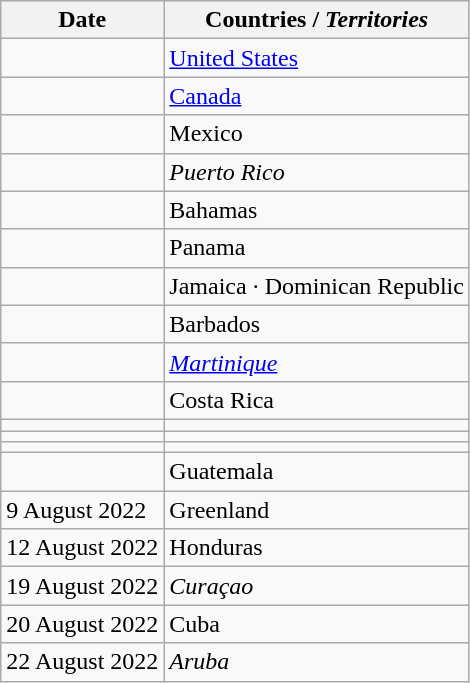<table class="wikitable mw-datatable">
<tr>
<th scope="col">Date</th>
<th scope="col">Countries / <em>Territories</em></th>
</tr>
<tr>
<td></td>
<td> <a href='#'>United States</a></td>
</tr>
<tr>
<td></td>
<td> <a href='#'>Canada</a></td>
</tr>
<tr>
<td></td>
<td>Mexico</td>
</tr>
<tr>
<td></td>
<td><em>Puerto Rico</em></td>
</tr>
<tr>
<td></td>
<td>Bahamas</td>
</tr>
<tr>
<td></td>
<td>Panama</td>
</tr>
<tr>
<td></td>
<td>Jamaica · Dominican Republic</td>
</tr>
<tr>
<td></td>
<td>Barbados</td>
</tr>
<tr>
<td></td>
<td><em><a href='#'>Martinique</a></em></td>
</tr>
<tr>
<td></td>
<td>Costa Rica</td>
</tr>
<tr>
<td></td>
<td><em></em></td>
</tr>
<tr>
<td></td>
<td><em></em></td>
</tr>
<tr>
<td></td>
<td><em></em></td>
</tr>
<tr>
<td></td>
<td>Guatemala</td>
</tr>
<tr>
<td>9 August 2022</td>
<td>Greenland</td>
</tr>
<tr>
<td>12 August 2022</td>
<td>Honduras</td>
</tr>
<tr>
<td>19 August 2022</td>
<td><em>Curaçao</em></td>
</tr>
<tr>
<td>20 August 2022</td>
<td>Cuba</td>
</tr>
<tr>
<td>22 August 2022</td>
<td><em>Aruba</em></td>
</tr>
</table>
